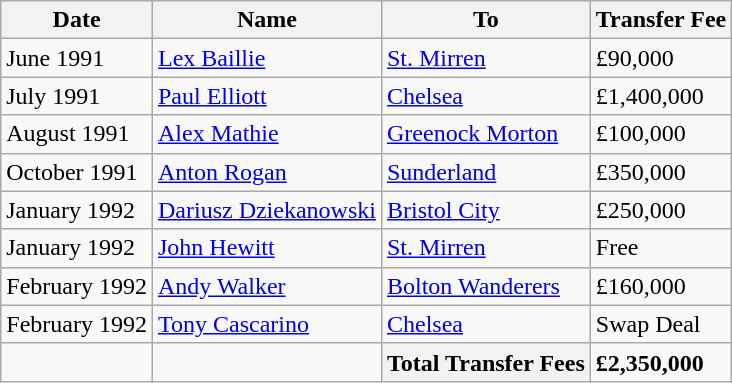<table class="wikitable">
<tr>
<th>Date</th>
<th>Name</th>
<th>To</th>
<th>Transfer Fee</th>
</tr>
<tr>
<td>June 1991</td>
<td> <a href='#'>Lex Baillie</a></td>
<td> <a href='#'>St. Mirren</a></td>
<td>£90,000</td>
</tr>
<tr>
<td>July 1991</td>
<td> <a href='#'>Paul Elliott</a></td>
<td> <a href='#'>Chelsea</a></td>
<td>£1,400,000</td>
</tr>
<tr>
<td>August 1991</td>
<td> <a href='#'>Alex Mathie</a></td>
<td> <a href='#'>Greenock Morton</a></td>
<td>£100,000</td>
</tr>
<tr>
<td>October 1991</td>
<td> <a href='#'>Anton Rogan</a></td>
<td> <a href='#'>Sunderland</a></td>
<td>£350,000</td>
</tr>
<tr>
<td>January 1992</td>
<td> <a href='#'>Dariusz Dziekanowski</a></td>
<td> <a href='#'>Bristol City</a></td>
<td>£250,000</td>
</tr>
<tr>
<td>January 1992</td>
<td> <a href='#'>John Hewitt</a></td>
<td> <a href='#'>St. Mirren</a></td>
<td>Free</td>
</tr>
<tr>
<td>February 1992</td>
<td> <a href='#'>Andy Walker</a></td>
<td> <a href='#'>Bolton Wanderers</a></td>
<td>£160,000</td>
</tr>
<tr>
<td>February 1992</td>
<td> <a href='#'>Tony Cascarino</a></td>
<td> <a href='#'>Chelsea</a></td>
<td>Swap Deal</td>
</tr>
<tr>
<td></td>
<td></td>
<th>Total Transfer Fees</th>
<td><strong>£2,350,000</strong></td>
</tr>
</table>
